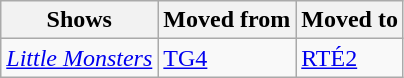<table class="wikitable">
<tr>
<th>Shows</th>
<th>Moved from</th>
<th>Moved to</th>
</tr>
<tr>
<td><em><a href='#'>Little Monsters</a></em></td>
<td><a href='#'>TG4</a></td>
<td><a href='#'>RTÉ2</a></td>
</tr>
</table>
